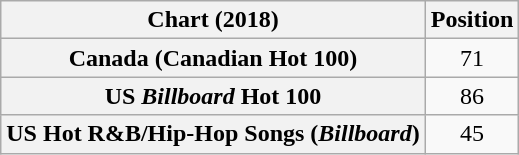<table class="wikitable sortable plainrowheaders" style="text-align:center">
<tr>
<th scope="col">Chart (2018)</th>
<th scope="col">Position</th>
</tr>
<tr>
<th scope="row">Canada (Canadian Hot 100)</th>
<td>71</td>
</tr>
<tr>
<th scope="row">US <em>Billboard</em> Hot 100</th>
<td>86</td>
</tr>
<tr>
<th scope="row">US Hot R&B/Hip-Hop Songs (<em>Billboard</em>)</th>
<td>45</td>
</tr>
</table>
